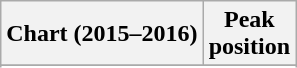<table class="wikitable sortable plainrowheaders" style="text-align-center">
<tr>
<th scope="col">Chart (2015–2016)</th>
<th scope="col">Peak<br>position</th>
</tr>
<tr>
</tr>
<tr>
</tr>
</table>
